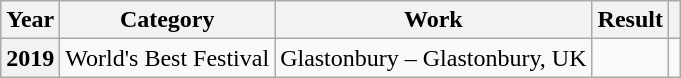<table class="wikitable">
<tr>
<th scope="col">Year</th>
<th scope="col">Category</th>
<th scope="col">Work</th>
<th scope="col">Result</th>
<th scope="col"></th>
</tr>
<tr>
<th scope="row">2019</th>
<td>World's Best Festival</td>
<td>Glastonbury – Glastonbury, UK</td>
<td></td>
<td></td>
</tr>
</table>
